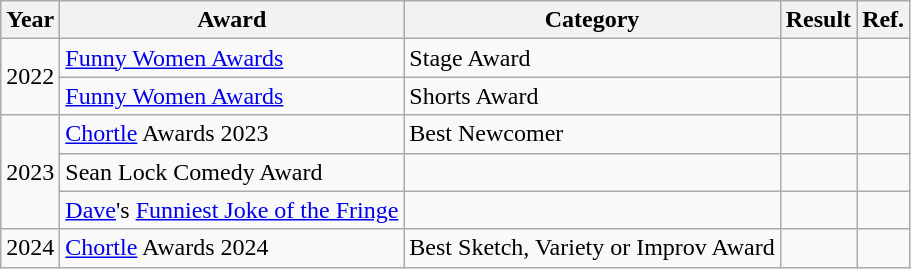<table class="wikitable sortable">
<tr>
<th scope=col>Year</th>
<th scope=col>Award</th>
<th scope=col>Category</th>
<th scope=col>Result</th>
<th scope=col class=unsortable>Ref.</th>
</tr>
<tr>
<td rowspan=2>2022</td>
<td><a href='#'> Funny Women Awards</a></td>
<td>Stage Award</td>
<td></td>
<td></td>
</tr>
<tr>
<td><a href='#'> Funny Women Awards</a></td>
<td>Shorts Award</td>
<td></td>
<td></td>
</tr>
<tr>
<td rowspan=3>2023</td>
<td><a href='#'>Chortle</a> Awards 2023</td>
<td>Best Newcomer</td>
<td></td>
<td></td>
</tr>
<tr>
<td>Sean Lock Comedy Award</td>
<td></td>
<td></td>
<td></td>
</tr>
<tr>
<td><a href='#'>Dave</a>'s <a href='#'>Funniest Joke of the Fringe</a></td>
<td></td>
<td></td>
<td></td>
</tr>
<tr>
<td rowspan=1>2024</td>
<td><a href='#'>Chortle</a> Awards 2024</td>
<td>Best Sketch, Variety or Improv Award</td>
<td></td>
<td></td>
</tr>
</table>
